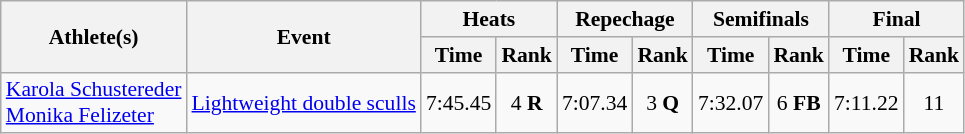<table class="wikitable" style="font-size:90%">
<tr>
<th rowspan="2">Athlete(s)</th>
<th rowspan="2">Event</th>
<th colspan="2">Heats</th>
<th colspan="2">Repechage</th>
<th colspan="2">Semifinals</th>
<th colspan="2">Final</th>
</tr>
<tr>
<th>Time</th>
<th>Rank</th>
<th>Time</th>
<th>Rank</th>
<th>Time</th>
<th>Rank</th>
<th>Time</th>
<th>Rank</th>
</tr>
<tr align=center>
<td align=left><a href='#'>Karola Schustereder</a><br><a href='#'>Monika Felizeter</a></td>
<td align=left><a href='#'>Lightweight double sculls</a></td>
<td>7:45.45</td>
<td>4 <strong>R</strong></td>
<td>7:07.34</td>
<td>3 <strong>Q</strong></td>
<td>7:32.07</td>
<td>6  <strong>FB</strong></td>
<td>7:11.22</td>
<td>11</td>
</tr>
</table>
